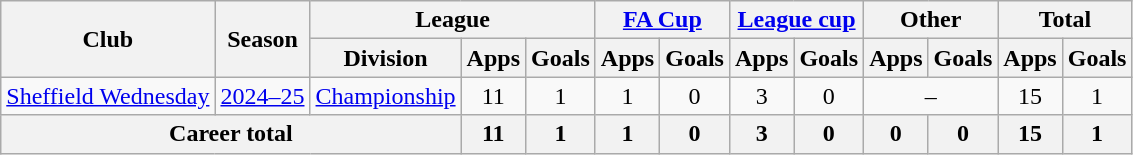<table class=wikitable style="text-align:center">
<tr>
<th rowspan="2">Club</th>
<th rowspan="2">Season</th>
<th colspan="3">League</th>
<th colspan="2"><a href='#'>FA Cup</a></th>
<th colspan="2"><a href='#'>League cup</a></th>
<th colspan="2">Other</th>
<th colspan="2">Total</th>
</tr>
<tr>
<th>Division</th>
<th>Apps</th>
<th>Goals</th>
<th>Apps</th>
<th>Goals</th>
<th>Apps</th>
<th>Goals</th>
<th>Apps</th>
<th>Goals</th>
<th>Apps</th>
<th>Goals</th>
</tr>
<tr>
<td><a href='#'>Sheffield Wednesday</a></td>
<td><a href='#'>2024–25</a></td>
<td><a href='#'>Championship</a></td>
<td>11</td>
<td>1</td>
<td>1</td>
<td>0</td>
<td>3</td>
<td>0</td>
<td colspan="2">–</td>
<td>15</td>
<td>1</td>
</tr>
<tr>
<th colspan="3">Career total</th>
<th>11</th>
<th>1</th>
<th>1</th>
<th>0</th>
<th>3</th>
<th>0</th>
<th>0</th>
<th>0</th>
<th>15</th>
<th>1</th>
</tr>
</table>
